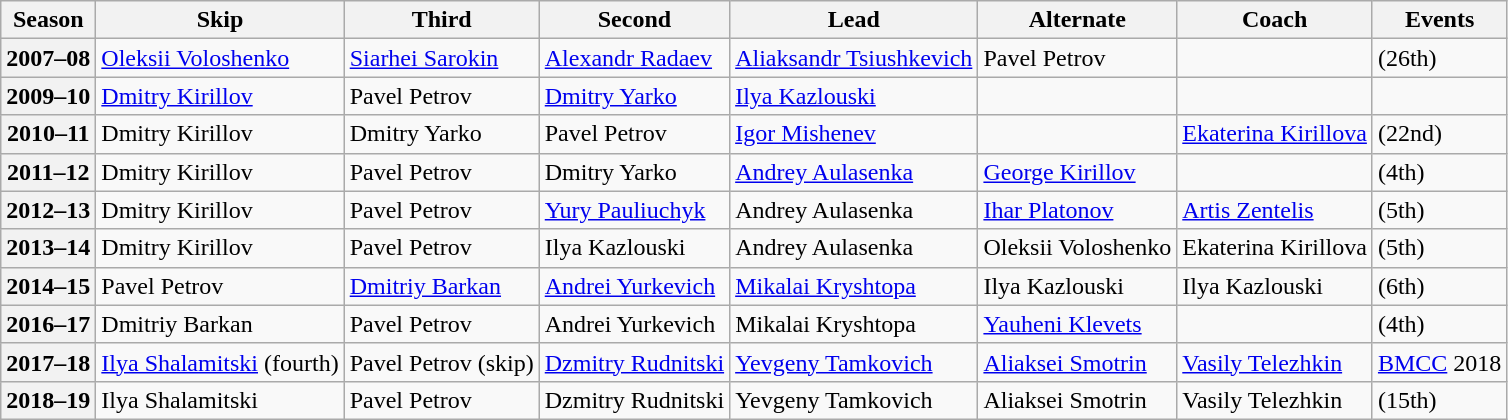<table class="wikitable">
<tr>
<th scope="col">Season</th>
<th scope="col">Skip</th>
<th scope="col">Third</th>
<th scope="col">Second</th>
<th scope="col">Lead</th>
<th scope="col">Alternate</th>
<th scope="col">Coach</th>
<th scope="col">Events</th>
</tr>
<tr>
<th scope="row">2007–08</th>
<td><a href='#'>Oleksii Voloshenko</a></td>
<td><a href='#'>Siarhei Sarokin</a></td>
<td><a href='#'>Alexandr Radaev</a></td>
<td><a href='#'>Aliaksandr Tsiushkevich</a></td>
<td>Pavel Petrov</td>
<td></td>
<td> (26th)</td>
</tr>
<tr>
<th scope="row">2009–10</th>
<td><a href='#'>Dmitry Kirillov</a></td>
<td>Pavel Petrov</td>
<td><a href='#'>Dmitry Yarko</a></td>
<td><a href='#'>Ilya Kazlouski</a></td>
<td></td>
<td></td>
<td> </td>
</tr>
<tr>
<th scope="row">2010–11</th>
<td>Dmitry Kirillov</td>
<td>Dmitry Yarko</td>
<td>Pavel Petrov</td>
<td><a href='#'>Igor Mishenev</a></td>
<td></td>
<td><a href='#'>Ekaterina Kirillova</a></td>
<td> (22nd)</td>
</tr>
<tr>
<th scope="row">2011–12</th>
<td>Dmitry Kirillov</td>
<td>Pavel Petrov</td>
<td>Dmitry Yarko</td>
<td><a href='#'>Andrey Aulasenka</a></td>
<td><a href='#'>George Kirillov</a></td>
<td></td>
<td> (4th)</td>
</tr>
<tr>
<th scope="row">2012–13</th>
<td>Dmitry Kirillov</td>
<td>Pavel Petrov</td>
<td><a href='#'>Yury Pauliuchyk</a></td>
<td>Andrey Aulasenka</td>
<td><a href='#'>Ihar Platonov</a></td>
<td><a href='#'>Artis Zentelis</a></td>
<td> (5th)</td>
</tr>
<tr>
<th scope="row">2013–14</th>
<td>Dmitry Kirillov</td>
<td>Pavel Petrov</td>
<td>Ilya Kazlouski</td>
<td>Andrey Aulasenka</td>
<td>Oleksii Voloshenko</td>
<td>Ekaterina Kirillova</td>
<td> (5th)</td>
</tr>
<tr>
<th scope="row">2014–15</th>
<td>Pavel Petrov</td>
<td><a href='#'>Dmitriy Barkan</a></td>
<td><a href='#'>Andrei Yurkevich</a></td>
<td><a href='#'>Mikalai Kryshtopa</a></td>
<td>Ilya Kazlouski</td>
<td>Ilya Kazlouski</td>
<td> (6th)</td>
</tr>
<tr>
<th scope="row">2016–17</th>
<td>Dmitriy Barkan</td>
<td>Pavel Petrov</td>
<td>Andrei Yurkevich</td>
<td>Mikalai Kryshtopa</td>
<td><a href='#'>Yauheni Klevets</a></td>
<td></td>
<td> (4th)</td>
</tr>
<tr>
<th scope="row">2017–18</th>
<td><a href='#'>Ilya Shalamitski</a> (fourth)</td>
<td>Pavel Petrov (skip)</td>
<td><a href='#'>Dzmitry Rudnitski</a></td>
<td><a href='#'>Yevgeny Tamkovich</a></td>
<td><a href='#'>Aliaksei Smotrin</a></td>
<td><a href='#'>Vasily Telezhkin</a></td>
<td><a href='#'>BMCC</a> 2018 <br> </td>
</tr>
<tr>
<th scope="row">2018–19</th>
<td>Ilya Shalamitski</td>
<td>Pavel Petrov</td>
<td>Dzmitry Rudnitski</td>
<td>Yevgeny Tamkovich</td>
<td>Aliaksei Smotrin</td>
<td>Vasily Telezhkin</td>
<td> (15th)</td>
</tr>
</table>
